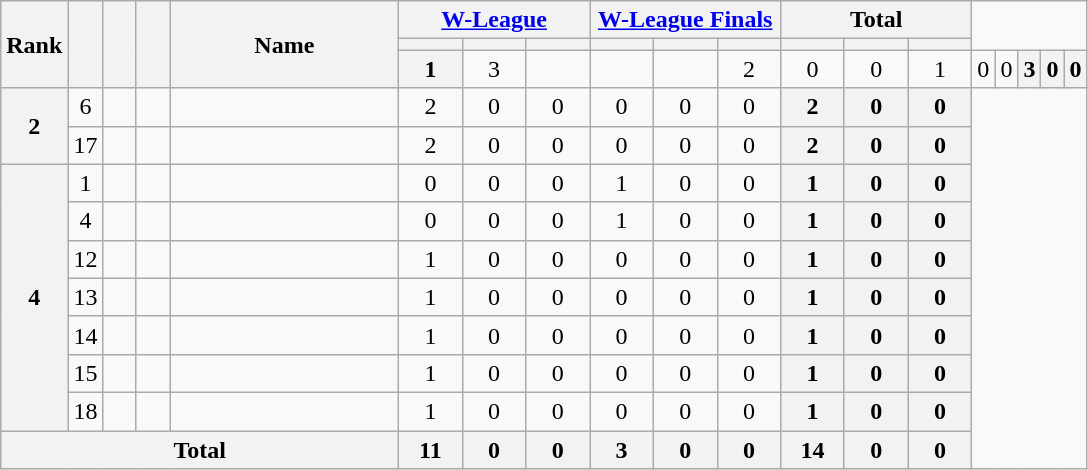<table class="wikitable sortable" style="text-align:center;">
<tr>
<th rowspan="3" width="15">Rank</th>
<th rowspan="3" width="15"></th>
<th rowspan="3" width="15"></th>
<th rowspan="3" width="15"></th>
<th rowspan="3" width="145">Name</th>
<th colspan="3" width="120"><a href='#'>W-League</a></th>
<th colspan="3" width="120"><a href='#'>W-League Finals</a></th>
<th colspan="3" width="120">Total</th>
</tr>
<tr>
<th style="width:30px"></th>
<th style="width:30px"></th>
<th style="width:30px"></th>
<th style="width:30px"></th>
<th style="width:30px"></th>
<th style="width:30px"></th>
<th style="width:30px"></th>
<th style="width:30px"></th>
<th style="width:30px"></th>
</tr>
<tr>
<th>1</th>
<td>3</td>
<td></td>
<td></td>
<td align="left"><br></td>
<td>2</td>
<td>0</td>
<td>0<br></td>
<td>1</td>
<td>0</td>
<td>0<br></td>
<th>3</th>
<th>0</th>
<th>0</th>
</tr>
<tr>
<th rowspan="2">2</th>
<td>6</td>
<td></td>
<td></td>
<td align="left"><br></td>
<td>2</td>
<td>0</td>
<td>0<br></td>
<td>0</td>
<td>0</td>
<td>0<br></td>
<th>2</th>
<th>0</th>
<th>0</th>
</tr>
<tr>
<td>17</td>
<td></td>
<td></td>
<td align="left"><br></td>
<td>2</td>
<td>0</td>
<td>0<br></td>
<td>0</td>
<td>0</td>
<td>0<br></td>
<th>2</th>
<th>0</th>
<th>0</th>
</tr>
<tr>
<th rowspan="7">4</th>
<td>1</td>
<td></td>
<td></td>
<td align="left"><br></td>
<td>0</td>
<td>0</td>
<td>0<br></td>
<td>1</td>
<td>0</td>
<td>0<br></td>
<th>1</th>
<th>0</th>
<th>0</th>
</tr>
<tr>
<td>4</td>
<td></td>
<td></td>
<td align="left"><br></td>
<td>0</td>
<td>0</td>
<td>0<br></td>
<td>1</td>
<td>0</td>
<td>0<br></td>
<th>1</th>
<th>0</th>
<th>0</th>
</tr>
<tr>
<td>12</td>
<td></td>
<td></td>
<td align="left"><br></td>
<td>1</td>
<td>0</td>
<td>0<br></td>
<td>0</td>
<td>0</td>
<td>0<br></td>
<th>1</th>
<th>0</th>
<th>0</th>
</tr>
<tr>
<td>13</td>
<td></td>
<td></td>
<td align="left"><br></td>
<td>1</td>
<td>0</td>
<td>0<br></td>
<td>0</td>
<td>0</td>
<td>0<br></td>
<th>1</th>
<th>0</th>
<th>0</th>
</tr>
<tr>
<td>14</td>
<td></td>
<td></td>
<td align="left"><br></td>
<td>1</td>
<td>0</td>
<td>0<br></td>
<td>0</td>
<td>0</td>
<td>0<br></td>
<th>1</th>
<th>0</th>
<th>0</th>
</tr>
<tr>
<td>15</td>
<td></td>
<td></td>
<td align="left"><br></td>
<td>1</td>
<td>0</td>
<td>0<br></td>
<td>0</td>
<td>0</td>
<td>0<br></td>
<th>1</th>
<th>0</th>
<th>0</th>
</tr>
<tr>
<td>18</td>
<td></td>
<td></td>
<td align="left"><br></td>
<td>1</td>
<td>0</td>
<td>0<br></td>
<td>0</td>
<td>0</td>
<td>0<br></td>
<th>1</th>
<th>0</th>
<th>0</th>
</tr>
<tr>
<th colspan="5">Total<br></th>
<th>11</th>
<th>0</th>
<th>0<br></th>
<th>3</th>
<th>0</th>
<th>0<br></th>
<th>14</th>
<th>0</th>
<th>0</th>
</tr>
</table>
